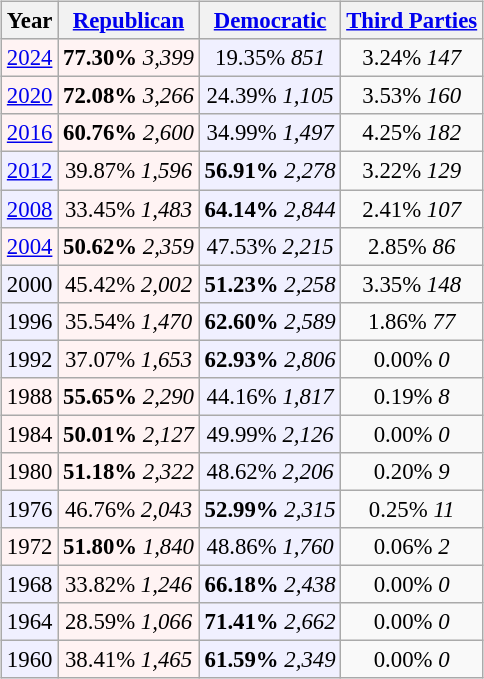<table class="wikitable" style="float:right; font-size:95%;">
<tr bgcolor=lightgrey>
<th>Year</th>
<th><a href='#'>Republican</a></th>
<th><a href='#'>Democratic</a></th>
<th><a href='#'>Third Parties</a></th>
</tr>
<tr>
<td align="center" bgcolor="#fff3f3"><a href='#'>2024</a></td>
<td align="center" bgcolor="#fff3f3"><strong>77.30%</strong> <em>3,399</em></td>
<td align="center" bgcolor="#f0f0ff">19.35% <em>851</em></td>
<td align="center">3.24% <em>147</em></td>
</tr>
<tr>
<td align="center" bgcolor="#fff3f3"><a href='#'>2020</a></td>
<td align="center" bgcolor="#fff3f3"><strong>72.08%</strong> <em>3,266</em></td>
<td align="center" bgcolor="#f0f0ff">24.39% <em>1,105</em></td>
<td align="center">3.53% <em>160</em></td>
</tr>
<tr>
<td align="center" bgcolor="#fff3f3"><a href='#'>2016</a></td>
<td align="center" bgcolor="#fff3f3"><strong>60.76%</strong> <em>2,600</em></td>
<td align="center" bgcolor="#f0f0ff">34.99% <em>1,497</em></td>
<td align="center">4.25% <em>182</em></td>
</tr>
<tr>
<td align="center" bgcolor="#f0f0ff"><a href='#'>2012</a></td>
<td align="center" bgcolor="#fff3f3">39.87% <em>1,596</em></td>
<td align="center" bgcolor="#f0f0ff"><strong>56.91%</strong> <em>2,278</em></td>
<td align="center">3.22% <em>129</em></td>
</tr>
<tr>
<td align="center" bgcolor="#f0f0ff"><a href='#'>2008</a></td>
<td align="center" bgcolor="#fff3f3">33.45% <em>1,483</em></td>
<td align="center" bgcolor="#f0f0ff"><strong>64.14%</strong> <em>2,844</em></td>
<td align="center">2.41% <em>107</em></td>
</tr>
<tr>
<td align="center" bgcolor="#fff3f3"><a href='#'>2004</a></td>
<td align="center" bgcolor="#fff3f3"><strong>50.62%</strong> <em>2,359</em></td>
<td align="center" bgcolor="#f0f0ff">47.53% <em>2,215</em></td>
<td align="center">2.85% <em>86</em></td>
</tr>
<tr>
<td align="center" bgcolor="#f0f0ff">2000</td>
<td align="center" bgcolor="#fff3f3">45.42% <em>2,002</em></td>
<td align="center" bgcolor="#f0f0ff"><strong>51.23%</strong> <em>2,258</em></td>
<td align="center">3.35% <em>148</em></td>
</tr>
<tr>
<td align="center" bgcolor="#f0f0ff">1996</td>
<td align="center" bgcolor="#fff3f3">35.54% <em>1,470</em></td>
<td align="center" bgcolor="#f0f0ff"><strong>62.60%</strong> <em>2,589</em></td>
<td align="center">1.86% <em>77</em></td>
</tr>
<tr>
<td align="center" bgcolor="#f0f0ff">1992</td>
<td align="center" bgcolor="#fff3f3">37.07% <em>1,653</em></td>
<td align="center" bgcolor="#f0f0ff"><strong>62.93%</strong> <em>2,806</em></td>
<td align="center">0.00% <em>0</em></td>
</tr>
<tr>
<td align="center" bgcolor="#fff3f3">1988</td>
<td align="center" bgcolor="#fff3f3"><strong>55.65%</strong> <em>2,290</em></td>
<td align="center" bgcolor="#f0f0ff">44.16% <em>1,817</em></td>
<td align="center">0.19% <em>8</em></td>
</tr>
<tr>
<td align="center" bgcolor="#fff3f3">1984</td>
<td align="center" bgcolor="#fff3f3"><strong>50.01%</strong> <em>2,127</em></td>
<td align="center" bgcolor="#f0f0ff">49.99% <em>2,126</em></td>
<td align="center">0.00% <em>0</em></td>
</tr>
<tr>
<td align="center" bgcolor="#fff3f3">1980</td>
<td align="center" bgcolor="#fff3f3"><strong>51.18%</strong> <em>2,322</em></td>
<td align="center" bgcolor="#f0f0ff">48.62% <em>2,206</em></td>
<td align="center">0.20% <em>9</em></td>
</tr>
<tr>
<td align="center" bgcolor="#f0f0ff">1976</td>
<td align="center" bgcolor="#fff3f3">46.76% <em>2,043</em></td>
<td align="center" bgcolor="#f0f0ff"><strong>52.99%</strong> <em>2,315</em></td>
<td align="center">0.25% <em>11</em></td>
</tr>
<tr>
<td align="center" bgcolor="#fff3f3">1972</td>
<td align="center" bgcolor="#fff3f3"><strong>51.80%</strong> <em>1,840</em></td>
<td align="center" bgcolor="#f0f0ff">48.86% <em>1,760</em></td>
<td align="center">0.06% <em>2</em></td>
</tr>
<tr>
<td align="center" bgcolor="#f0f0ff">1968</td>
<td align="center" bgcolor="#fff3f3">33.82% <em>1,246</em></td>
<td align="center" bgcolor="#f0f0ff"><strong>66.18%</strong> <em>2,438</em></td>
<td align="center">0.00% <em>0</em></td>
</tr>
<tr>
<td align="center" bgcolor="#f0f0ff">1964</td>
<td align="center" bgcolor="#fff3f3">28.59% <em>1,066</em></td>
<td align="center" bgcolor="#f0f0ff"><strong>71.41%</strong> <em>2,662</em></td>
<td align="center">0.00% <em>0</em></td>
</tr>
<tr>
<td align="center" bgcolor="#f0f0ff">1960</td>
<td align="center" bgcolor="#fff3f3">38.41% <em>1,465</em></td>
<td align="center" bgcolor="#f0f0ff"><strong>61.59%</strong> <em>2,349</em></td>
<td align="center">0.00% <em>0</em></td>
</tr>
</table>
